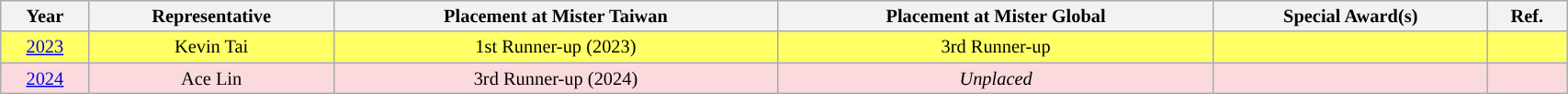<table class="wikitable sortable" style="font-size: 85%;text-align:center" width="90%">
<tr>
<th>Year</th>
<th>Representative</th>
<th>Placement at Mister Taiwan</th>
<th>Placement at Mister Global</th>
<th>Special Award(s)</th>
<th>Ref.</th>
</tr>
<tr bgcolor=#FFFF66>
<td><a href='#'>2023</a></td>
<td nowrap>Kevin Tai</td>
<td>1st Runner-up (2023)</td>
<td nowrap>3rd Runner-up</td>
<td></td>
<td></td>
</tr>
<tr style="background-color:#FADADD;">
<td><a href='#'>2024</a></td>
<td>Ace Lin</td>
<td nowrap>3rd Runner-up (2024)</td>
<td><em>Unplaced</em></td>
<td style="background:;"></td>
<td></td>
</tr>
</table>
